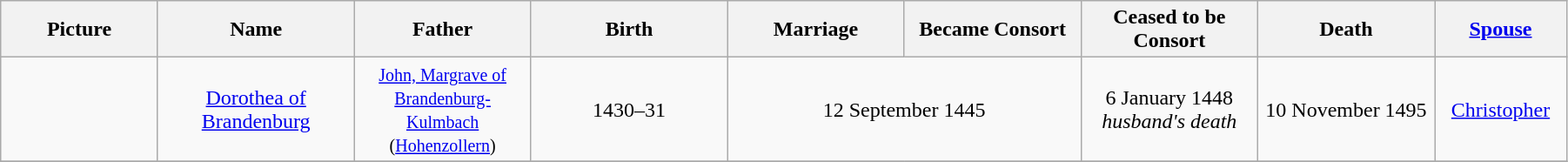<table width=95% class="wikitable">
<tr>
<th width = "8%">Picture</th>
<th width = "10%">Name</th>
<th width = "9%">Father</th>
<th width = "10%">Birth</th>
<th width = "9%">Marriage</th>
<th width = "9%">Became Consort</th>
<th width = "9%">Ceased to be Consort</th>
<th width = "9%">Death</th>
<th width = "6%"><a href='#'>Spouse</a></th>
</tr>
<tr>
<td align="center"></td>
<td align="center"><a href='#'>Dorothea of Brandenburg</a>  <br></td>
<td align="center"><small><a href='#'>John, Margrave of Brandenburg-Kulmbach</a><br>(<a href='#'>Hohenzollern</a>)</small></td>
<td align="center">1430–31</td>
<td align="center" colspan="2">12 September 1445</td>
<td align="center">6 January 1448<br><em>husband's death</em></td>
<td align="center">10 November 1495</td>
<td align="center"><a href='#'>Christopher</a></td>
</tr>
<tr>
</tr>
</table>
